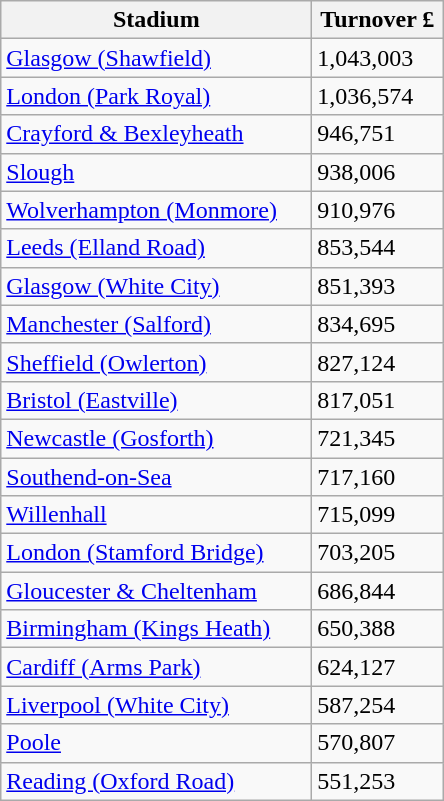<table class="wikitable">
<tr>
<th width=200>Stadium</th>
<th width=80>Turnover £</th>
</tr>
<tr>
<td><a href='#'>Glasgow (Shawfield)</a></td>
<td>1,043,003</td>
</tr>
<tr>
<td><a href='#'>London (Park Royal)</a></td>
<td>1,036,574</td>
</tr>
<tr>
<td><a href='#'>Crayford & Bexleyheath</a></td>
<td>946,751</td>
</tr>
<tr>
<td><a href='#'>Slough</a></td>
<td>938,006</td>
</tr>
<tr>
<td><a href='#'>Wolverhampton (Monmore)</a></td>
<td>910,976</td>
</tr>
<tr>
<td><a href='#'>Leeds (Elland Road)</a></td>
<td>853,544</td>
</tr>
<tr>
<td><a href='#'>Glasgow (White City)</a></td>
<td>851,393</td>
</tr>
<tr>
<td><a href='#'>Manchester (Salford)</a></td>
<td>834,695</td>
</tr>
<tr>
<td><a href='#'>Sheffield (Owlerton)</a></td>
<td>827,124</td>
</tr>
<tr>
<td><a href='#'>Bristol (Eastville)</a></td>
<td>817,051</td>
</tr>
<tr>
<td><a href='#'>Newcastle (Gosforth)</a></td>
<td>721,345</td>
</tr>
<tr>
<td><a href='#'>Southend-on-Sea</a></td>
<td>717,160</td>
</tr>
<tr>
<td><a href='#'>Willenhall</a></td>
<td>715,099</td>
</tr>
<tr>
<td><a href='#'>London (Stamford Bridge)</a></td>
<td>703,205</td>
</tr>
<tr>
<td><a href='#'>Gloucester & Cheltenham</a></td>
<td>686,844</td>
</tr>
<tr>
<td><a href='#'>Birmingham (Kings Heath)</a></td>
<td>650,388</td>
</tr>
<tr>
<td><a href='#'>Cardiff (Arms Park)</a></td>
<td>624,127</td>
</tr>
<tr>
<td><a href='#'>Liverpool (White City)</a></td>
<td>587,254</td>
</tr>
<tr>
<td><a href='#'>Poole</a></td>
<td>570,807</td>
</tr>
<tr>
<td><a href='#'>Reading (Oxford Road)</a></td>
<td>551,253</td>
</tr>
</table>
